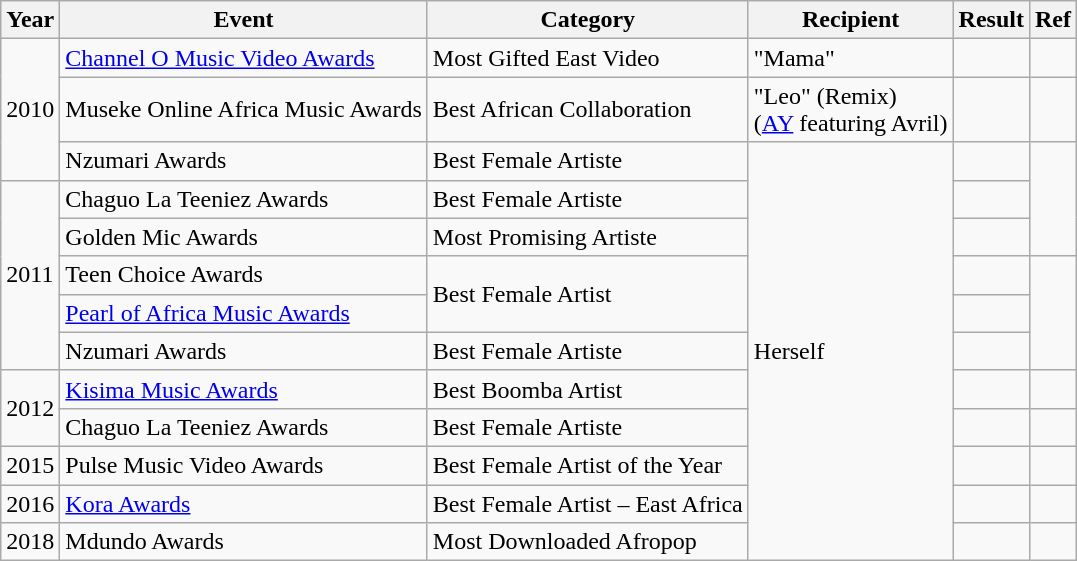<table class ="wikitable">
<tr>
<th>Year</th>
<th>Event</th>
<th>Category</th>
<th>Recipient</th>
<th>Result</th>
<th>Ref</th>
</tr>
<tr>
<td rowspan="3">2010</td>
<td><a href='#'>Channel O Music Video Awards</a></td>
<td>Most Gifted East Video</td>
<td>"Mama"</td>
<td></td>
<td></td>
</tr>
<tr>
<td>Museke Online Africa Music Awards</td>
<td>Best African Collaboration</td>
<td>"Leo" (Remix)<br><span>(<a href='#'>AY</a> featuring Avril)</span></td>
<td></td>
<td></td>
</tr>
<tr>
<td>Nzumari Awards</td>
<td>Best Female Artiste</td>
<td rowspan="11">Herself</td>
<td></td>
<td rowspan="3"></td>
</tr>
<tr>
<td rowspan="5">2011</td>
<td>Chaguo La Teeniez Awards</td>
<td>Best Female Artiste</td>
<td></td>
</tr>
<tr>
<td>Golden Mic Awards</td>
<td>Most Promising Artiste</td>
<td></td>
</tr>
<tr>
<td>Teen Choice Awards</td>
<td rowspan="2">Best Female Artist</td>
<td></td>
<td rowspan="3"></td>
</tr>
<tr>
<td><a href='#'>Pearl of Africa Music Awards</a></td>
<td></td>
</tr>
<tr>
<td>Nzumari Awards</td>
<td>Best Female Artiste</td>
<td></td>
</tr>
<tr>
<td rowspan="2">2012</td>
<td><a href='#'>Kisima Music Awards</a></td>
<td>Best Boomba Artist</td>
<td></td>
<td></td>
</tr>
<tr>
<td>Chaguo La Teeniez Awards</td>
<td>Best Female Artiste</td>
<td></td>
<td></td>
</tr>
<tr>
<td>2015</td>
<td>Pulse Music Video Awards</td>
<td>Best Female Artist of the Year</td>
<td></td>
<td></td>
</tr>
<tr>
<td>2016</td>
<td><a href='#'>Kora Awards</a></td>
<td>Best Female Artist – East Africa</td>
<td></td>
<td></td>
</tr>
<tr>
<td>2018</td>
<td>Mdundo Awards</td>
<td>Most Downloaded Afropop</td>
<td></td>
<td></td>
</tr>
</table>
